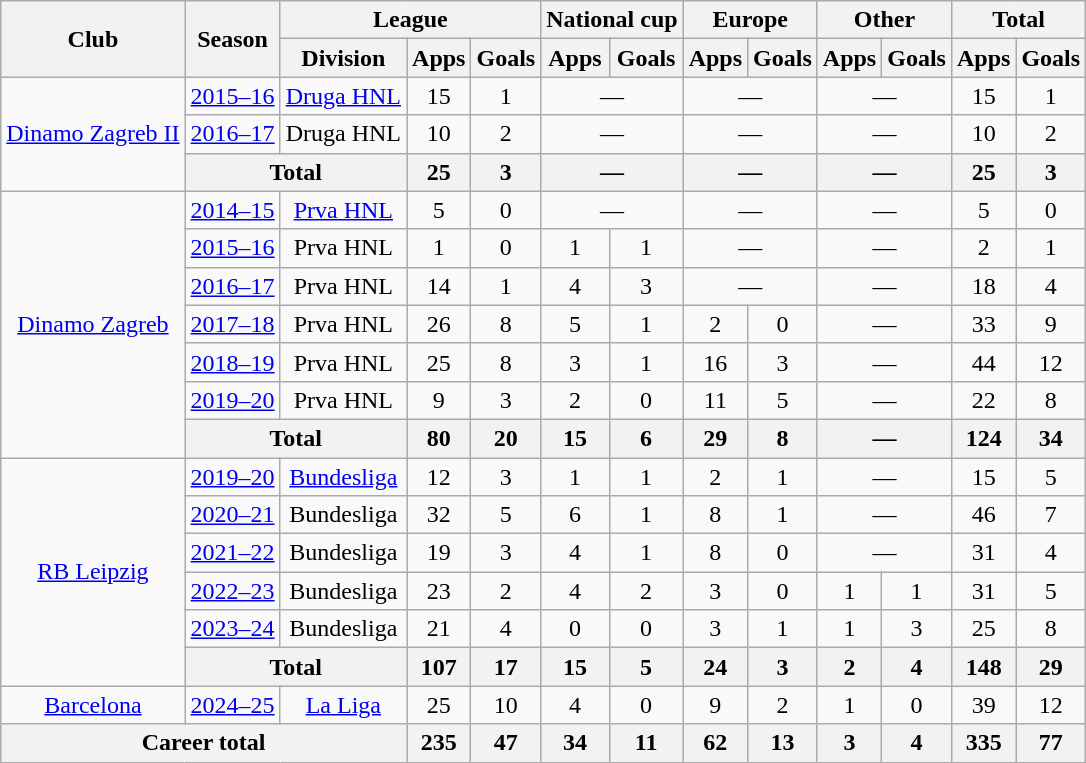<table class="wikitable" style="text-align:center">
<tr>
<th rowspan="2">Club</th>
<th rowspan="2">Season</th>
<th colspan="3">League</th>
<th colspan="2">National cup</th>
<th colspan="2">Europe</th>
<th colspan="2">Other</th>
<th colspan="2">Total</th>
</tr>
<tr>
<th>Division</th>
<th>Apps</th>
<th>Goals</th>
<th>Apps</th>
<th>Goals</th>
<th>Apps</th>
<th>Goals</th>
<th>Apps</th>
<th>Goals</th>
<th>Apps</th>
<th>Goals</th>
</tr>
<tr>
<td rowspan="3"><a href='#'>Dinamo Zagreb II</a></td>
<td><a href='#'>2015–16</a></td>
<td><a href='#'>Druga HNL</a></td>
<td>15</td>
<td>1</td>
<td colspan="2">—</td>
<td colspan="2">—</td>
<td colspan="2">—</td>
<td>15</td>
<td>1</td>
</tr>
<tr>
<td><a href='#'>2016–17</a></td>
<td>Druga HNL</td>
<td>10</td>
<td>2</td>
<td colspan="2">—</td>
<td colspan="2">—</td>
<td colspan="2">—</td>
<td>10</td>
<td>2</td>
</tr>
<tr>
<th colspan="2">Total</th>
<th>25</th>
<th>3</th>
<th colspan="2">—</th>
<th colspan="2">—</th>
<th colspan="2">—</th>
<th>25</th>
<th>3</th>
</tr>
<tr>
<td rowspan="7"><a href='#'>Dinamo Zagreb</a></td>
<td><a href='#'>2014–15</a></td>
<td><a href='#'>Prva HNL</a></td>
<td>5</td>
<td>0</td>
<td colspan="2">—</td>
<td colspan="2">—</td>
<td colspan="2">—</td>
<td>5</td>
<td>0</td>
</tr>
<tr>
<td><a href='#'>2015–16</a></td>
<td>Prva HNL</td>
<td>1</td>
<td>0</td>
<td>1</td>
<td>1</td>
<td colspan="2">—</td>
<td colspan="2">—</td>
<td>2</td>
<td>1</td>
</tr>
<tr>
<td><a href='#'>2016–17</a></td>
<td>Prva HNL</td>
<td>14</td>
<td>1</td>
<td>4</td>
<td>3</td>
<td colspan="2">—</td>
<td colspan="2">—</td>
<td>18</td>
<td>4</td>
</tr>
<tr>
<td><a href='#'>2017–18</a></td>
<td>Prva HNL</td>
<td>26</td>
<td>8</td>
<td>5</td>
<td>1</td>
<td>2</td>
<td>0</td>
<td colspan="2">—</td>
<td>33</td>
<td>9</td>
</tr>
<tr>
<td><a href='#'>2018–19</a></td>
<td>Prva HNL</td>
<td>25</td>
<td>8</td>
<td>3</td>
<td>1</td>
<td>16</td>
<td>3</td>
<td colspan="2">—</td>
<td>44</td>
<td>12</td>
</tr>
<tr>
<td><a href='#'>2019–20</a></td>
<td>Prva HNL</td>
<td>9</td>
<td>3</td>
<td>2</td>
<td>0</td>
<td>11</td>
<td>5</td>
<td colspan="2">—</td>
<td>22</td>
<td>8</td>
</tr>
<tr>
<th colspan="2">Total</th>
<th>80</th>
<th>20</th>
<th>15</th>
<th>6</th>
<th>29</th>
<th>8</th>
<th colspan="2">—</th>
<th>124</th>
<th>34</th>
</tr>
<tr>
<td rowspan="6"><a href='#'>RB Leipzig</a></td>
<td><a href='#'>2019–20</a></td>
<td><a href='#'>Bundesliga</a></td>
<td>12</td>
<td>3</td>
<td>1</td>
<td>1</td>
<td>2</td>
<td>1</td>
<td colspan="2">—</td>
<td>15</td>
<td>5</td>
</tr>
<tr>
<td><a href='#'>2020–21</a></td>
<td>Bundesliga</td>
<td>32</td>
<td>5</td>
<td>6</td>
<td>1</td>
<td>8</td>
<td>1</td>
<td colspan="2">—</td>
<td>46</td>
<td>7</td>
</tr>
<tr>
<td><a href='#'>2021–22</a></td>
<td>Bundesliga</td>
<td>19</td>
<td>3</td>
<td>4</td>
<td>1</td>
<td>8</td>
<td>0</td>
<td colspan="2">—</td>
<td>31</td>
<td>4</td>
</tr>
<tr>
<td><a href='#'>2022–23</a></td>
<td>Bundesliga</td>
<td>23</td>
<td>2</td>
<td>4</td>
<td>2</td>
<td>3</td>
<td>0</td>
<td>1</td>
<td>1</td>
<td>31</td>
<td>5</td>
</tr>
<tr>
<td><a href='#'>2023–24</a></td>
<td>Bundesliga</td>
<td>21</td>
<td>4</td>
<td>0</td>
<td>0</td>
<td>3</td>
<td>1</td>
<td>1</td>
<td>3</td>
<td>25</td>
<td>8</td>
</tr>
<tr>
<th colspan="2">Total</th>
<th>107</th>
<th>17</th>
<th>15</th>
<th>5</th>
<th>24</th>
<th>3</th>
<th>2</th>
<th>4</th>
<th>148</th>
<th>29</th>
</tr>
<tr>
<td><a href='#'>Barcelona</a></td>
<td><a href='#'>2024–25</a></td>
<td><a href='#'>La Liga</a></td>
<td>25</td>
<td>10</td>
<td>4</td>
<td>0</td>
<td>9</td>
<td>2</td>
<td>1</td>
<td>0</td>
<td>39</td>
<td>12</td>
</tr>
<tr>
<th colspan="3">Career total</th>
<th>235</th>
<th>47</th>
<th>34</th>
<th>11</th>
<th>62</th>
<th>13</th>
<th>3</th>
<th>4</th>
<th>335</th>
<th>77</th>
</tr>
</table>
